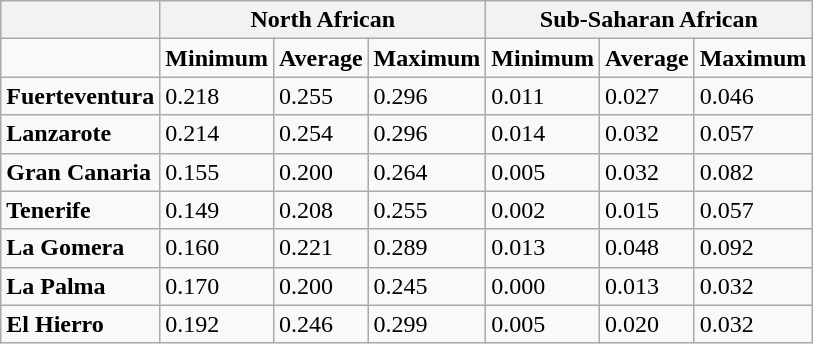<table class="wikitable">
<tr>
<th></th>
<th colspan="3">North African</th>
<th colspan="3">Sub-Saharan African</th>
</tr>
<tr>
<td></td>
<td><strong>Minimum</strong></td>
<td><strong>Average</strong></td>
<td><strong>Maximum</strong></td>
<td><strong>Minimum</strong></td>
<td><strong>Average</strong></td>
<td><strong>Maximum</strong></td>
</tr>
<tr>
<td><strong>Fuerteventura</strong></td>
<td>0.218</td>
<td>0.255</td>
<td>0.296</td>
<td>0.011</td>
<td>0.027</td>
<td>0.046</td>
</tr>
<tr>
<td><strong>Lanzarote</strong></td>
<td>0.214</td>
<td>0.254</td>
<td>0.296</td>
<td>0.014</td>
<td>0.032</td>
<td>0.057</td>
</tr>
<tr>
<td><strong>Gran Canaria</strong></td>
<td>0.155</td>
<td>0.200</td>
<td>0.264</td>
<td>0.005</td>
<td>0.032</td>
<td>0.082</td>
</tr>
<tr>
<td><strong>Tenerife</strong></td>
<td>0.149</td>
<td>0.208</td>
<td>0.255</td>
<td>0.002</td>
<td>0.015</td>
<td>0.057</td>
</tr>
<tr>
<td><strong>La Gomera</strong></td>
<td>0.160</td>
<td>0.221</td>
<td>0.289</td>
<td>0.013</td>
<td>0.048</td>
<td>0.092</td>
</tr>
<tr>
<td><strong>La Palma</strong></td>
<td>0.170</td>
<td>0.200</td>
<td>0.245</td>
<td>0.000</td>
<td>0.013</td>
<td>0.032</td>
</tr>
<tr>
<td><strong>El Hierro</strong></td>
<td>0.192</td>
<td>0.246</td>
<td>0.299</td>
<td>0.005</td>
<td>0.020</td>
<td>0.032</td>
</tr>
</table>
